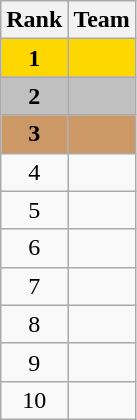<table class="wikitable" style="text-align:center">
<tr>
<th>Rank</th>
<th>Team</th>
</tr>
<tr bgcolor="gold">
<td><strong>1</strong></td>
<td align="left"></td>
</tr>
<tr bgcolor="silver">
<td><strong>2</strong></td>
<td align="left"></td>
</tr>
<tr bgcolor="#CC9966">
<td><strong>3</strong></td>
<td align="left"></td>
</tr>
<tr>
<td>4</td>
<td align="left"></td>
</tr>
<tr>
<td>5</td>
<td align="left"></td>
</tr>
<tr>
<td>6</td>
<td align="left"></td>
</tr>
<tr>
<td>7</td>
<td align="left"></td>
</tr>
<tr>
<td>8</td>
<td align="left"></td>
</tr>
<tr>
<td>9</td>
<td align="left"></td>
</tr>
<tr>
<td>10</td>
<td align="left"></td>
</tr>
</table>
